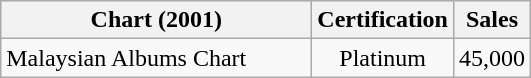<table class="wikitable">
<tr>
<th align="left" width="200">Chart (2001)</th>
<th align="left">Certification</th>
<th align="left">Sales</th>
</tr>
<tr>
<td align="left">Malaysian Albums Chart</td>
<td align="center">Platinum</td>
<td align="center">45,000</td>
</tr>
</table>
